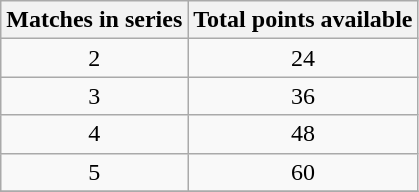<table class="wikitable" style="text-align:center">
<tr>
<th>Matches in series</th>
<th>Total points available</th>
</tr>
<tr>
<td>2</td>
<td>24</td>
</tr>
<tr>
<td>3</td>
<td>36</td>
</tr>
<tr>
<td>4</td>
<td>48</td>
</tr>
<tr>
<td>5</td>
<td>60</td>
</tr>
<tr>
</tr>
</table>
